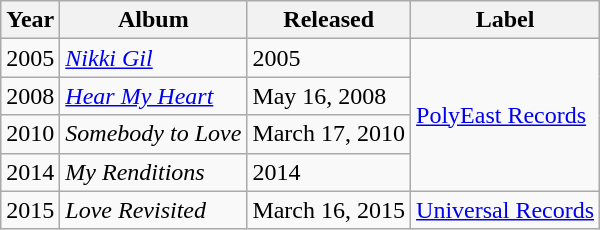<table class="wikitable">
<tr>
<th>Year</th>
<th>Album</th>
<th>Released</th>
<th>Label</th>
</tr>
<tr>
<td>2005</td>
<td><em><a href='#'>Nikki Gil</a></em></td>
<td>2005</td>
<td rowspan="4"><a href='#'>PolyEast Records</a></td>
</tr>
<tr>
<td>2008</td>
<td><em><a href='#'>Hear My Heart</a></em></td>
<td>May 16, 2008</td>
</tr>
<tr>
<td>2010</td>
<td><em>Somebody to Love</em></td>
<td>March 17, 2010</td>
</tr>
<tr>
<td>2014</td>
<td><em>My Renditions</em></td>
<td>2014</td>
</tr>
<tr>
<td>2015</td>
<td><em>Love Revisited</em></td>
<td>March 16, 2015</td>
<td><a href='#'>Universal Records</a></td>
</tr>
</table>
